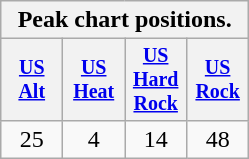<table class="wikitable plainrowheaders" style="text-align:center;">
<tr>
<th scope="col" colspan="7">Peak chart positions.</th>
</tr>
<tr>
<th style="width:35px;font-size:smaller;"><a href='#'>US Alt</a></th>
<th style="width:35px;font-size:smaller;"><a href='#'>US<br>Heat</a></th>
<th style="width:35px;font-size:smaller;"><a href='#'>US Hard Rock</a></th>
<th style="width:35px;font-size:smaller;"><a href='#'>US Rock</a></th>
</tr>
<tr style="text-align:center;">
<td>25</td>
<td>4</td>
<td>14</td>
<td>48</td>
</tr>
</table>
